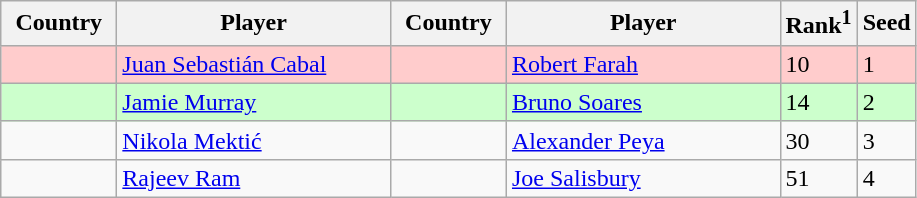<table class="sortable wikitable">
<tr>
<th width="70">Country</th>
<th width="175">Player</th>
<th width="70">Country</th>
<th width="175">Player</th>
<th>Rank<sup>1</sup></th>
<th>Seed</th>
</tr>
<tr style="background:#fcc;">
<td></td>
<td><a href='#'>Juan Sebastián Cabal</a></td>
<td></td>
<td><a href='#'>Robert Farah</a></td>
<td>10</td>
<td>1</td>
</tr>
<tr style="background:#cfc;">
<td></td>
<td><a href='#'>Jamie Murray</a></td>
<td></td>
<td><a href='#'>Bruno Soares</a></td>
<td>14</td>
<td>2</td>
</tr>
<tr>
<td></td>
<td><a href='#'>Nikola Mektić</a></td>
<td></td>
<td><a href='#'>Alexander Peya</a></td>
<td>30</td>
<td>3</td>
</tr>
<tr>
<td></td>
<td><a href='#'>Rajeev Ram</a></td>
<td></td>
<td><a href='#'>Joe Salisbury</a></td>
<td>51</td>
<td>4</td>
</tr>
</table>
